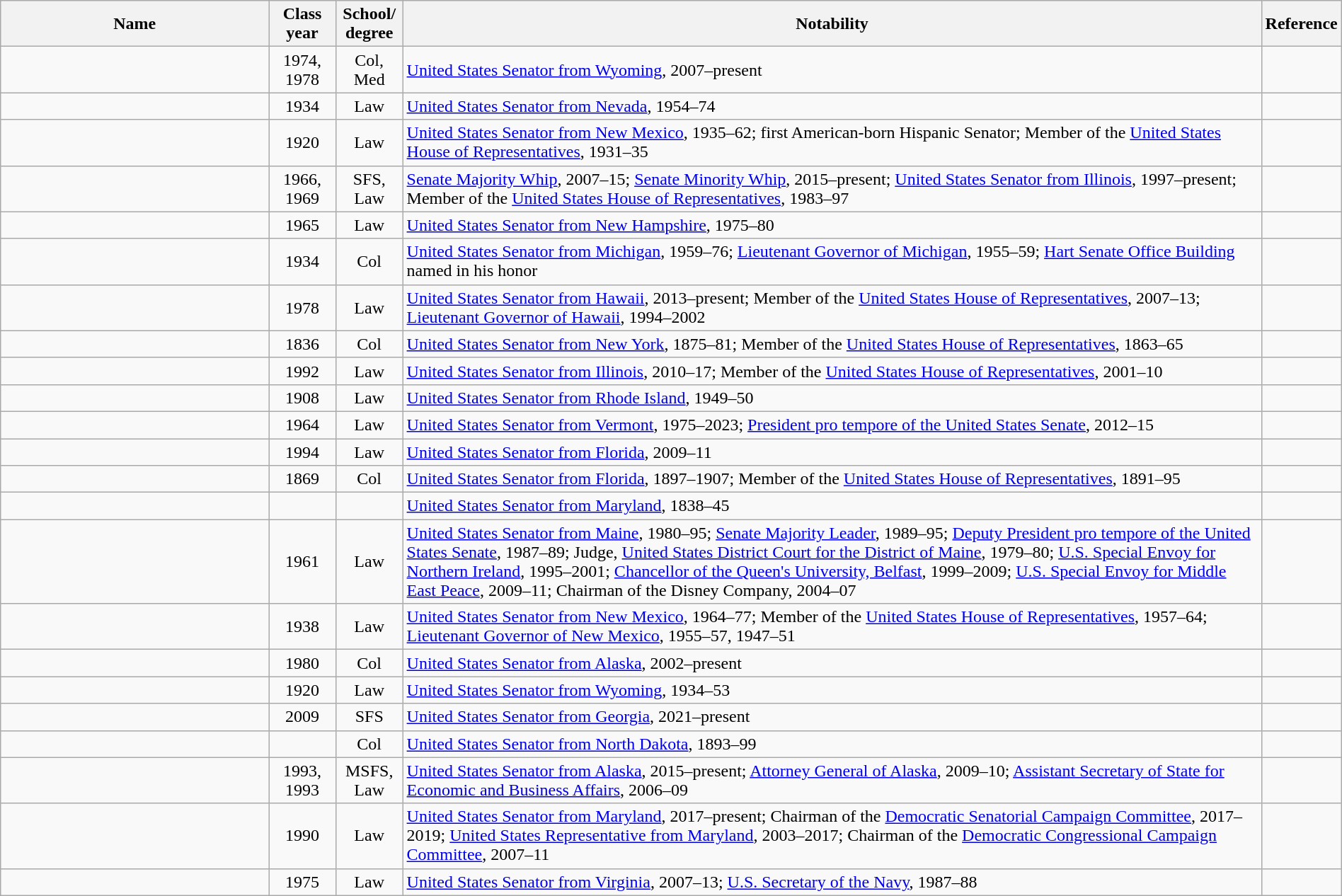<table class="wikitable sortable mw-collapsible" style="width:100%">
<tr>
<th style="width:20%;">Name</th>
<th style="width:5%;">Class year</th>
<th style="width:5%;">School/<br>degree</th>
<th style="width:*;" class="unsortable">Notability</th>
<th style="width:5%;" class="unsortable">Reference</th>
</tr>
<tr>
<td></td>
<td style="text-align:center;">1974,<br>1978</td>
<td style="text-align:center;">Col,<br>Med</td>
<td><a href='#'>United States Senator from Wyoming</a>, 2007–present</td>
<td style="text-align:center;"></td>
</tr>
<tr>
<td></td>
<td style="text-align:center;">1934</td>
<td style="text-align:center;">Law</td>
<td><a href='#'>United States Senator from Nevada</a>, 1954–74</td>
<td style="text-align:center;"></td>
</tr>
<tr>
<td></td>
<td style="text-align:center;">1920</td>
<td style="text-align:center;">Law</td>
<td><a href='#'>United States Senator from New Mexico</a>, 1935–62; first American-born Hispanic Senator; Member of the <a href='#'>United States House of Representatives</a>, 1931–35</td>
<td style="text-align:center;"></td>
</tr>
<tr>
<td></td>
<td style="text-align:center;">1966,<br>1969</td>
<td style="text-align:center;">SFS,<br>Law</td>
<td><a href='#'>Senate Majority Whip</a>, 2007–15; <a href='#'>Senate Minority Whip</a>, 2015–present; <a href='#'>United States Senator from Illinois</a>, 1997–present; Member of the <a href='#'>United States House of Representatives</a>, 1983–97</td>
<td style="text-align:center;"></td>
</tr>
<tr>
<td></td>
<td style="text-align:center;">1965</td>
<td style="text-align:center;">Law</td>
<td><a href='#'>United States Senator from New Hampshire</a>, 1975–80</td>
<td style="text-align:center;"></td>
</tr>
<tr>
<td></td>
<td style="text-align:center;">1934</td>
<td style="text-align:center;">Col</td>
<td><a href='#'>United States Senator from Michigan</a>, 1959–76; <a href='#'>Lieutenant Governor of Michigan</a>, 1955–59; <a href='#'>Hart Senate Office Building</a> named in his honor</td>
<td style="text-align:center;"></td>
</tr>
<tr>
<td></td>
<td style="text-align:center;">1978</td>
<td style="text-align:center;">Law</td>
<td><a href='#'>United States Senator from Hawaii</a>, 2013–present; Member of the <a href='#'>United States House of Representatives</a>, 2007–13; <a href='#'>Lieutenant Governor of Hawaii</a>, 1994–2002</td>
<td style="text-align:center;"></td>
</tr>
<tr>
<td></td>
<td style="text-align:center;">1836</td>
<td style="text-align:center;">Col</td>
<td><a href='#'>United States Senator from New York</a>, 1875–81; Member of the <a href='#'>United States House of Representatives</a>, 1863–65</td>
<td style="text-align:center;"></td>
</tr>
<tr>
<td></td>
<td style="text-align:center;">1992</td>
<td style="text-align:center;">Law</td>
<td><a href='#'>United States Senator from Illinois</a>, 2010–17; Member of the <a href='#'>United States House of Representatives</a>, 2001–10</td>
<td style="text-align:center;"></td>
</tr>
<tr>
<td></td>
<td style="text-align:center;">1908</td>
<td style="text-align:center;">Law</td>
<td><a href='#'>United States Senator from Rhode Island</a>, 1949–50</td>
<td style="text-align:center;"></td>
</tr>
<tr>
<td></td>
<td style="text-align:center;">1964</td>
<td style="text-align:center;">Law</td>
<td><a href='#'>United States Senator from Vermont</a>, 1975–2023; <a href='#'>President pro tempore of the United States Senate</a>, 2012–15</td>
<td style="text-align:center;"></td>
</tr>
<tr>
<td></td>
<td style="text-align:center;">1994</td>
<td style="text-align:center;">Law</td>
<td><a href='#'>United States Senator from Florida</a>, 2009–11</td>
<td style="text-align:center;"></td>
</tr>
<tr>
<td></td>
<td style="text-align:center;">1869</td>
<td style="text-align:center;">Col</td>
<td><a href='#'>United States Senator from Florida</a>, 1897–1907; Member of the <a href='#'>United States House of Representatives</a>, 1891–95</td>
<td style="text-align:center;"></td>
</tr>
<tr>
<td></td>
<td style="text-align:center;"></td>
<td style="text-align:center;"></td>
<td><a href='#'>United States Senator from Maryland</a>, 1838–45</td>
<td style="text-align:center;"></td>
</tr>
<tr>
<td></td>
<td style="text-align:center;">1961</td>
<td style="text-align:center;">Law</td>
<td><a href='#'>United States Senator from Maine</a>, 1980–95; <a href='#'>Senate Majority Leader</a>, 1989–95; <a href='#'>Deputy President pro tempore of the United States Senate</a>, 1987–89; Judge, <a href='#'>United States District Court for the District of Maine</a>, 1979–80; <a href='#'>U.S. Special Envoy for Northern Ireland</a>, 1995–2001; <a href='#'>Chancellor of the Queen's University, Belfast</a>, 1999–2009; <a href='#'>U.S. Special Envoy for Middle East Peace</a>, 2009–11; Chairman of the Disney Company, 2004–07</td>
<td style="text-align:center;"></td>
</tr>
<tr>
<td></td>
<td style="text-align:center;">1938</td>
<td style="text-align:center;">Law</td>
<td><a href='#'>United States Senator from New Mexico</a>, 1964–77; Member of the <a href='#'>United States House of Representatives</a>, 1957–64; <a href='#'>Lieutenant Governor of New Mexico</a>, 1955–57, 1947–51</td>
<td style="text-align:center;"></td>
</tr>
<tr>
<td></td>
<td style="text-align:center;">1980</td>
<td style="text-align:center;">Col</td>
<td><a href='#'>United States Senator from Alaska</a>, 2002–present</td>
<td style="text-align:center;"></td>
</tr>
<tr>
<td></td>
<td style="text-align:center;">1920</td>
<td style="text-align:center;">Law</td>
<td><a href='#'>United States Senator from Wyoming</a>, 1934–53</td>
<td style="text-align:center;"></td>
</tr>
<tr>
<td></td>
<td style="text-align:center;">2009</td>
<td style="text-align:center;">SFS</td>
<td><a href='#'>United States Senator from Georgia</a>, 2021–present</td>
<td style="text-align:center;"></td>
</tr>
<tr>
<td></td>
<td style="text-align:center;"></td>
<td style="text-align:center;">Col</td>
<td><a href='#'>United States Senator from North Dakota</a>, 1893–99</td>
<td style="text-align:center;"></td>
</tr>
<tr>
<td></td>
<td style="text-align:center;">1993,<br>1993</td>
<td style="text-align:center;">MSFS,<br>Law</td>
<td><a href='#'>United States Senator from Alaska</a>, 2015–present; <a href='#'>Attorney General of Alaska</a>, 2009–10; <a href='#'>Assistant Secretary of State for Economic and Business Affairs</a>, 2006–09</td>
<td style="text-align:center;"></td>
</tr>
<tr>
<td></td>
<td style="text-align:center;">1990</td>
<td style="text-align:center;">Law</td>
<td><a href='#'>United States Senator from Maryland</a>, 2017–present; Chairman of the <a href='#'>Democratic Senatorial Campaign Committee</a>, 2017–2019; <a href='#'>United States Representative from Maryland</a>, 2003–2017; Chairman of the <a href='#'>Democratic Congressional Campaign Committee</a>, 2007–11</td>
<td style="text-align:center;"></td>
</tr>
<tr>
<td></td>
<td style="text-align:center;">1975</td>
<td style="text-align:center;">Law</td>
<td><a href='#'>United States Senator from Virginia</a>, 2007–13; <a href='#'>U.S. Secretary of the Navy</a>, 1987–88</td>
<td style="text-align:center;"></td>
</tr>
</table>
